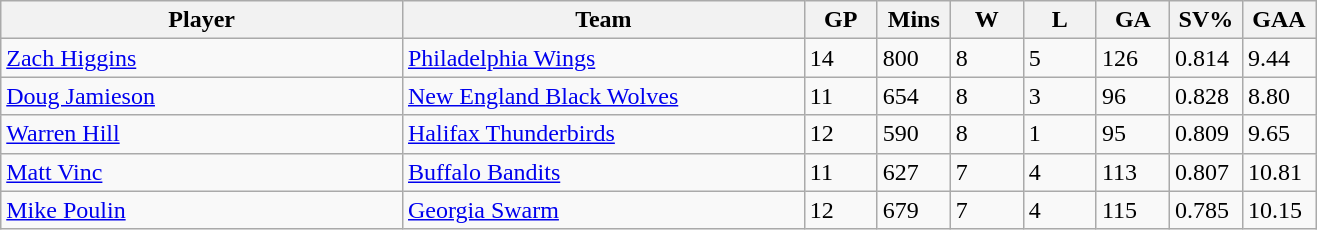<table class="wikitable">
<tr>
<th bgcolor="#DDDDFF" width="27.5%">Player</th>
<th bgcolor="#DDDDFF" width="27.5%">Team</th>
<th bgcolor="#DDDDFF" width="5%">GP</th>
<th bgcolor="#DDDDFF" width="5%">Mins</th>
<th bgcolor="#DDDDFF" width="5%">W</th>
<th bgcolor="#DDDDFF" width="5%">L</th>
<th bgcolor="#DDDDFF" width="5%">GA</th>
<th bgcolor="#DDDDFF" width="5%">SV%</th>
<th bgcolor="#DDDDFF" width="5%">GAA</th>
</tr>
<tr>
<td><a href='#'>Zach Higgins</a></td>
<td><a href='#'>Philadelphia Wings</a></td>
<td>14</td>
<td>800</td>
<td>8</td>
<td>5</td>
<td>126</td>
<td>0.814</td>
<td>9.44</td>
</tr>
<tr>
<td><a href='#'>Doug Jamieson</a></td>
<td><a href='#'>New England Black Wolves</a></td>
<td>11</td>
<td>654</td>
<td>8</td>
<td>3</td>
<td>96</td>
<td>0.828</td>
<td>8.80</td>
</tr>
<tr>
<td><a href='#'>Warren Hill</a></td>
<td><a href='#'>Halifax Thunderbirds</a></td>
<td>12</td>
<td>590</td>
<td>8</td>
<td>1</td>
<td>95</td>
<td>0.809</td>
<td>9.65</td>
</tr>
<tr>
<td><a href='#'>Matt Vinc</a></td>
<td><a href='#'>Buffalo Bandits</a></td>
<td>11</td>
<td>627</td>
<td>7</td>
<td>4</td>
<td>113</td>
<td>0.807</td>
<td>10.81</td>
</tr>
<tr>
<td><a href='#'>Mike Poulin</a></td>
<td><a href='#'>Georgia Swarm</a></td>
<td>12</td>
<td>679</td>
<td>7</td>
<td>4</td>
<td>115</td>
<td>0.785</td>
<td>10.15</td>
</tr>
</table>
